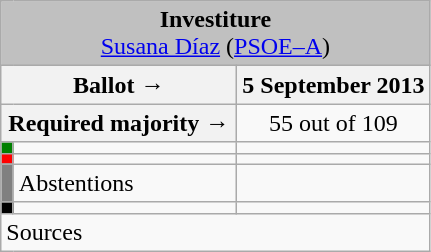<table class="wikitable" style="text-align:center;">
<tr>
<td colspan="3" align="center" bgcolor="#C0C0C0"><strong>Investiture</strong><br><a href='#'>Susana Díaz</a> (<a href='#'>PSOE–A</a>)</td>
</tr>
<tr>
<th colspan="2" width="150px">Ballot →</th>
<th>5 September 2013</th>
</tr>
<tr>
<th colspan="2">Required majority →</th>
<td>55 out of 109 </td>
</tr>
<tr>
<th width="1px" style="background:green;"></th>
<td align="left"></td>
<td></td>
</tr>
<tr>
<th style="background:red;"></th>
<td align="left"></td>
<td></td>
</tr>
<tr>
<th style="background:gray;"></th>
<td align="left"><span>Abstentions</span></td>
<td></td>
</tr>
<tr>
<th style="background:black;"></th>
<td align="left"></td>
<td></td>
</tr>
<tr>
<td align="left" colspan="3">Sources</td>
</tr>
</table>
